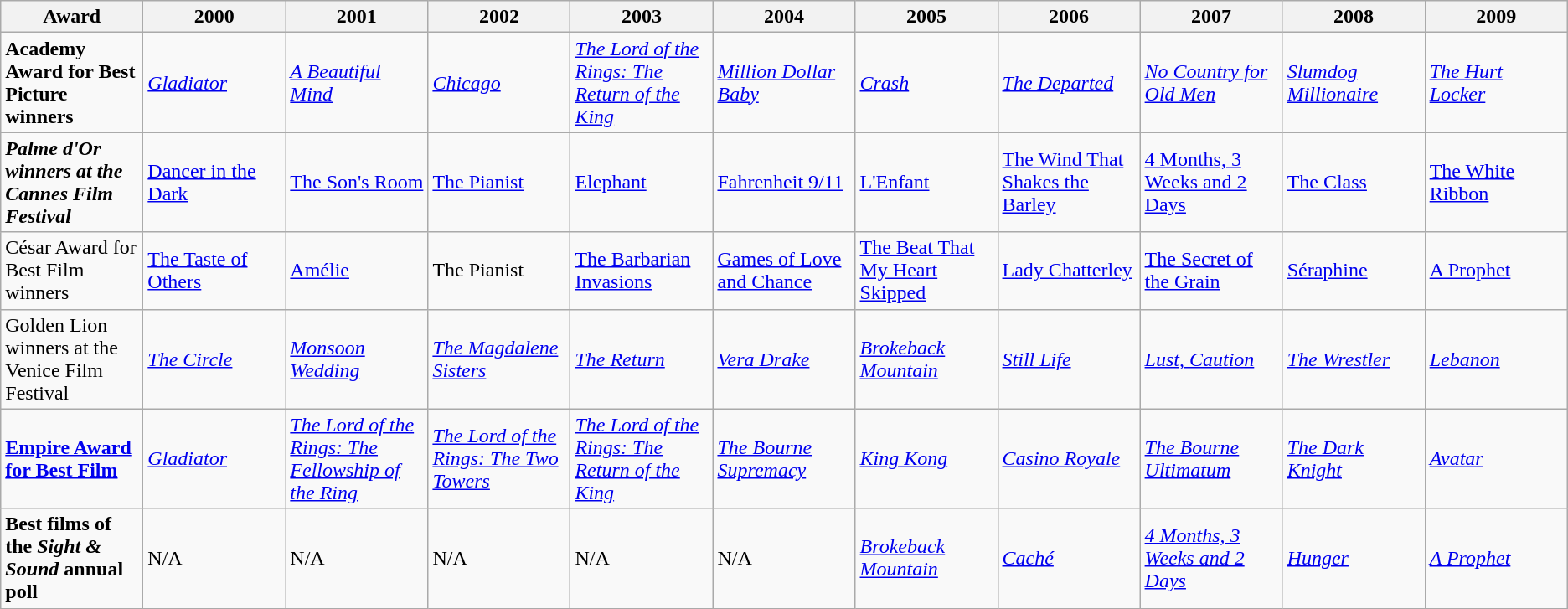<table class="wikitable">
<tr>
<th style="width:9%">Award</th>
<th style="width:9%">2000</th>
<th style="width:9%">2001</th>
<th style="width:9%">2002</th>
<th style="width:9%">2003</th>
<th style="width:9%">2004</th>
<th style="width:9%">2005</th>
<th style="width:9%">2006</th>
<th style="width:9%">2007</th>
<th style="width:9%">2008</th>
<th style="width:9%">2009</th>
</tr>
<tr>
<td><strong>Academy Award for Best Picture winners</strong></td>
<td><em><a href='#'>Gladiator</a></em></td>
<td><em><a href='#'>A Beautiful Mind</a></em></td>
<td><em><a href='#'>Chicago</a></em></td>
<td><em><a href='#'>The Lord of the Rings: The Return of the King</a></em></td>
<td><em><a href='#'>Million Dollar Baby</a></em></td>
<td><em><a href='#'>Crash</a></em></td>
<td><em><a href='#'>The Departed</a></em></td>
<td><em><a href='#'>No Country for Old Men</a></em></td>
<td><em><a href='#'>Slumdog Millionaire</a></em></td>
<td><em><a href='#'>The Hurt Locker</a></em></td>
</tr>
<tr>
<td><strong><em>Palme d'Or<em> winners at the Cannes Film Festival<strong></td>
<td></em><a href='#'>Dancer in the Dark</a><em></td>
<td></em><a href='#'>The Son's Room</a><em></td>
<td></em><a href='#'>The Pianist</a><em></td>
<td></em><a href='#'>Elephant</a><em></td>
<td></em><a href='#'>Fahrenheit 9/11</a><em></td>
<td></em><a href='#'>L'Enfant</a><em></td>
<td></em><a href='#'>The Wind That Shakes the Barley</a><em></td>
<td></em><a href='#'>4 Months, 3 Weeks and 2 Days</a><em></td>
<td></em><a href='#'>The Class</a><em></td>
<td></em><a href='#'>The White Ribbon</a><em></td>
</tr>
<tr>
<td></strong>César Award for Best Film winners<strong></td>
<td></em><a href='#'>The Taste of Others</a><em></td>
<td></em><a href='#'>Amélie</a><em></td>
<td></em>The Pianist<em></td>
<td></em><a href='#'>The Barbarian Invasions</a><em></td>
<td></em><a href='#'>Games of Love and Chance</a><em></td>
<td></em><a href='#'>The Beat That My Heart Skipped</a><em></td>
<td></em><a href='#'>Lady Chatterley</a><em></td>
<td></em><a href='#'>The Secret of the Grain</a><em></td>
<td></em><a href='#'>Séraphine</a><em></td>
<td></em><a href='#'>A Prophet</a><em></td>
</tr>
<tr>
<td></em></strong>Golden Lion</em> winners at the Venice Film Festival</strong></td>
<td><em><a href='#'>The Circle</a></em></td>
<td><em><a href='#'>Monsoon Wedding</a></em></td>
<td><em><a href='#'>The Magdalene Sisters</a></em></td>
<td><em><a href='#'>The Return</a></em></td>
<td><em><a href='#'>Vera Drake</a></em></td>
<td><em><a href='#'>Brokeback Mountain</a></em></td>
<td><em><a href='#'>Still Life</a></em></td>
<td><em><a href='#'>Lust, Caution</a></em></td>
<td><em><a href='#'>The Wrestler</a></em></td>
<td><em><a href='#'>Lebanon</a></em></td>
</tr>
<tr>
<td><strong><a href='#'>Empire Award for Best Film</a></strong></td>
<td><em><a href='#'>Gladiator</a></em></td>
<td><em><a href='#'>The Lord of the Rings: The Fellowship of the Ring</a></em></td>
<td><em><a href='#'>The Lord of the Rings: The Two Towers</a></em></td>
<td><em><a href='#'>The Lord of the Rings: The Return of the King</a></em></td>
<td><em><a href='#'>The Bourne Supremacy</a></em></td>
<td><em><a href='#'>King Kong</a></em></td>
<td><em><a href='#'>Casino Royale</a></em></td>
<td><em><a href='#'>The Bourne Ultimatum</a></em></td>
<td><em><a href='#'>The Dark Knight</a></em></td>
<td><em><a href='#'>Avatar</a></em></td>
</tr>
<tr>
<td><strong>Best films of the <em>Sight & Sound</em> annual poll</strong></td>
<td>N/A</td>
<td>N/A</td>
<td>N/A</td>
<td>N/A</td>
<td>N/A</td>
<td><em><a href='#'>Brokeback Mountain</a></em></td>
<td><em><a href='#'>Caché</a></em></td>
<td><em><a href='#'>4 Months, 3 Weeks and 2 Days</a></em></td>
<td><em><a href='#'>Hunger</a></em></td>
<td><em><a href='#'>A Prophet</a></em></td>
</tr>
</table>
